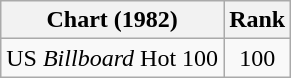<table class="wikitable">
<tr>
<th>Chart (1982)</th>
<th>Rank</th>
</tr>
<tr>
<td>US <em>Billboard</em> Hot 100</td>
<td align="center">100</td>
</tr>
</table>
